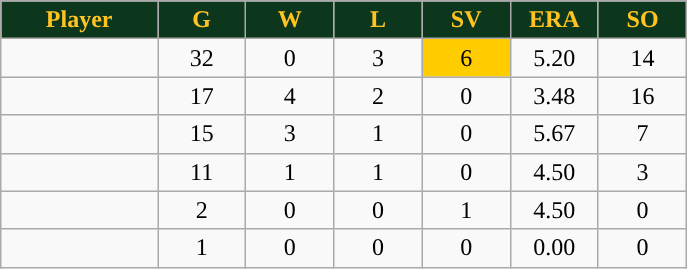<table class="wikitable sortable">
<tr>
<th style="background:#0C371D;color:#ffc322;" width="16%">Player</th>
<th style="background:#0C371D;color:#ffc322;" width="9%">G</th>
<th style="background:#0C371D;color:#ffc322;" width="9%">W</th>
<th style="background:#0C371D;color:#ffc322;" width="9%">L</th>
<th style="background:#0C371D;color:#ffc322;" width="9%">SV</th>
<th style="background:#0C371D;color:#ffc322;" width="9%">ERA</th>
<th style="background:#0C371D;color:#ffc322;" width="9%">SO</th>
</tr>
<tr align="center">
<td></td>
<td>32</td>
<td>0</td>
<td>3</td>
<td style="background:#fc0;">6</td>
<td>5.20</td>
<td>14</td>
</tr>
<tr align="center">
<td></td>
<td>17</td>
<td>4</td>
<td>2</td>
<td>0</td>
<td>3.48</td>
<td>16</td>
</tr>
<tr align="center">
<td></td>
<td>15</td>
<td>3</td>
<td>1</td>
<td>0</td>
<td>5.67</td>
<td>7</td>
</tr>
<tr align="center">
<td></td>
<td>11</td>
<td>1</td>
<td>1</td>
<td>0</td>
<td>4.50</td>
<td>3</td>
</tr>
<tr align="center">
<td></td>
<td>2</td>
<td>0</td>
<td>0</td>
<td>1</td>
<td>4.50</td>
<td>0</td>
</tr>
<tr align="center">
<td></td>
<td>1</td>
<td>0</td>
<td>0</td>
<td>0</td>
<td>0.00</td>
<td>0</td>
</tr>
</table>
